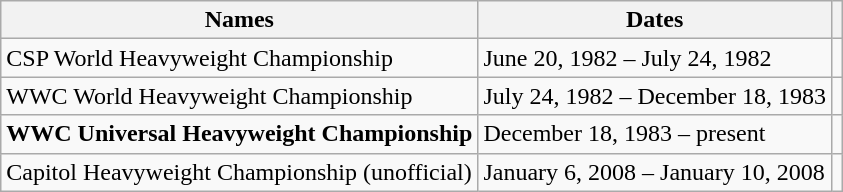<table class="wikitable" border="1">
<tr>
<th scope="col">Names</th>
<th scope="col">Dates</th>
<th scope="col"></th>
</tr>
<tr>
<td scope="row">CSP World Heavyweight Championship</td>
<td>June 20, 1982 – July 24, 1982</td>
<td></td>
</tr>
<tr>
<td scope="row">WWC World Heavyweight Championship</td>
<td>July 24, 1982 – December 18, 1983</td>
<td></td>
</tr>
<tr>
<td scope="row"><strong>WWC Universal Heavyweight Championship</strong></td>
<td>December 18, 1983 – present</td>
<td></td>
</tr>
<tr>
<td scope="row">Capitol Heavyweight Championship (unofficial)</td>
<td>January 6, 2008 – January 10, 2008</td>
<td></td>
</tr>
</table>
